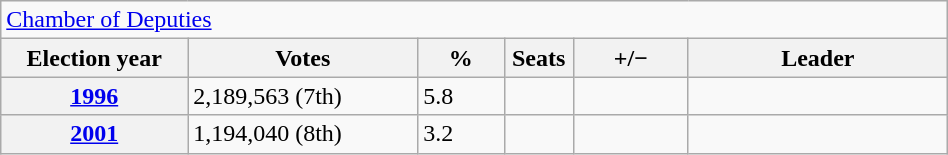<table class=wikitable style="width:50%; border:1px #AAAAFF solid">
<tr>
<td colspan=6><a href='#'>Chamber of Deputies</a></td>
</tr>
<tr>
<th width=13%>Election year</th>
<th width=16%>Votes</th>
<th width=6%>%</th>
<th width=1%>Seats</th>
<th width=8%>+/−</th>
<th width=18%>Leader</th>
</tr>
<tr>
<th><a href='#'>1996</a></th>
<td>2,189,563 (7th)</td>
<td>5.8</td>
<td></td>
<td></td>
<td></td>
</tr>
<tr>
<th><a href='#'>2001</a></th>
<td>1,194,040 (8th)</td>
<td>3.2</td>
<td></td>
<td></td>
<td></td>
</tr>
</table>
